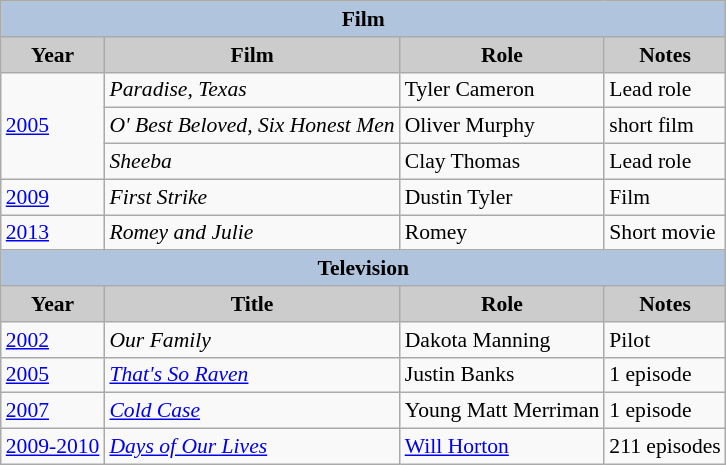<table class="wikitable" style="font-size:90%">
<tr style="text-align:center;">
<th colspan=4 style="background:#B0C4DE;">Film</th>
</tr>
<tr style="text-align:center;">
<th style="background:#ccc;">Year</th>
<th style="background:#ccc;">Film</th>
<th style="background:#ccc;">Role</th>
<th style="background:#ccc;">Notes</th>
</tr>
<tr>
<td rowspan="3"><a href='#'>2005</a></td>
<td><em>Paradise, Texas</em></td>
<td>Tyler Cameron</td>
<td>Lead role</td>
</tr>
<tr>
<td><em>O' Best Beloved, Six Honest Men</em></td>
<td>Oliver Murphy</td>
<td>short film</td>
</tr>
<tr>
<td><em>Sheeba</em></td>
<td>Clay Thomas</td>
<td>Lead role</td>
</tr>
<tr>
<td><a href='#'>2009</a></td>
<td><em>First Strike</em></td>
<td>Dustin Tyler</td>
<td>Film</td>
</tr>
<tr>
<td><a href='#'>2013</a></td>
<td><em>Romey and Julie</em></td>
<td>Romey</td>
<td>Short movie</td>
</tr>
<tr style="text-align:center;">
<th colspan=4 style="background:#B0C4DE;">Television</th>
</tr>
<tr style="text-align:center;">
<th style="background:#ccc;">Year</th>
<th style="background:#ccc;">Title</th>
<th style="background:#ccc;">Role</th>
<th style="background:#ccc;">Notes</th>
</tr>
<tr>
<td><a href='#'>2002</a></td>
<td><em>Our Family</em></td>
<td>Dakota Manning</td>
<td>Pilot</td>
</tr>
<tr>
<td><a href='#'>2005</a></td>
<td><em><a href='#'>That's So Raven</a></em></td>
<td>Justin Banks</td>
<td>1 episode</td>
</tr>
<tr>
<td><a href='#'>2007</a></td>
<td><em><a href='#'>Cold Case</a></em></td>
<td>Young Matt Merriman</td>
<td>1 episode</td>
</tr>
<tr>
<td><a href='#'>2009-2010</a></td>
<td><em><a href='#'>Days of Our Lives</a></em></td>
<td><a href='#'>Will Horton</a></td>
<td>211 episodes</td>
</tr>
</table>
